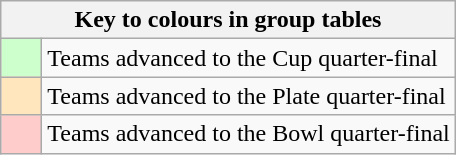<table class="wikitable" style="text-align: center;">
<tr>
<th colspan=2>Key to colours in group tables</th>
</tr>
<tr>
<td style="background:#ccffcc; width:20px;"></td>
<td align=left>Teams advanced to the Cup quarter-final</td>
</tr>
<tr>
<td style="background:#ffe6bd; width:20px;"></td>
<td align=left>Teams advanced to the Plate quarter-final</td>
</tr>
<tr>
<td style="background:#fcc; width:20px;"></td>
<td align=left>Teams advanced to the Bowl quarter-final</td>
</tr>
</table>
